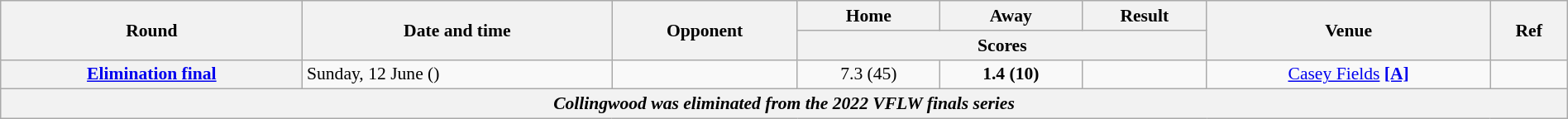<table class="wikitable plainrowheaders" style="font-size:90%; width:100%; text-align:center;">
<tr>
<th scope="col" rowspan="2">Round</th>
<th scope="col" rowspan="2">Date and time</th>
<th scope="col" rowspan="2">Opponent</th>
<th scope="col">Home</th>
<th scope="col">Away</th>
<th scope="col">Result</th>
<th scope="col" rowspan="2">Venue</th>
<th scope="col" rowspan="2">Ref</th>
</tr>
<tr>
<th scope="col" colspan="3">Scores</th>
</tr>
<tr>
<th scope="row" style="text-align: center;"><a href='#'>Elimination final</a></th>
<td align=left>Sunday, 12 June ()</td>
<td align=left></td>
<td>7.3 (45)</td>
<td><strong>1.4 (10)</strong></td>
<td></td>
<td><a href='#'>Casey Fields</a> <a href='#'><strong>[A]</strong></a></td>
<td></td>
</tr>
<tr>
<th colspan=9><span><em>Collingwood was eliminated from the 2022 VFLW finals series</em></span></th>
</tr>
</table>
